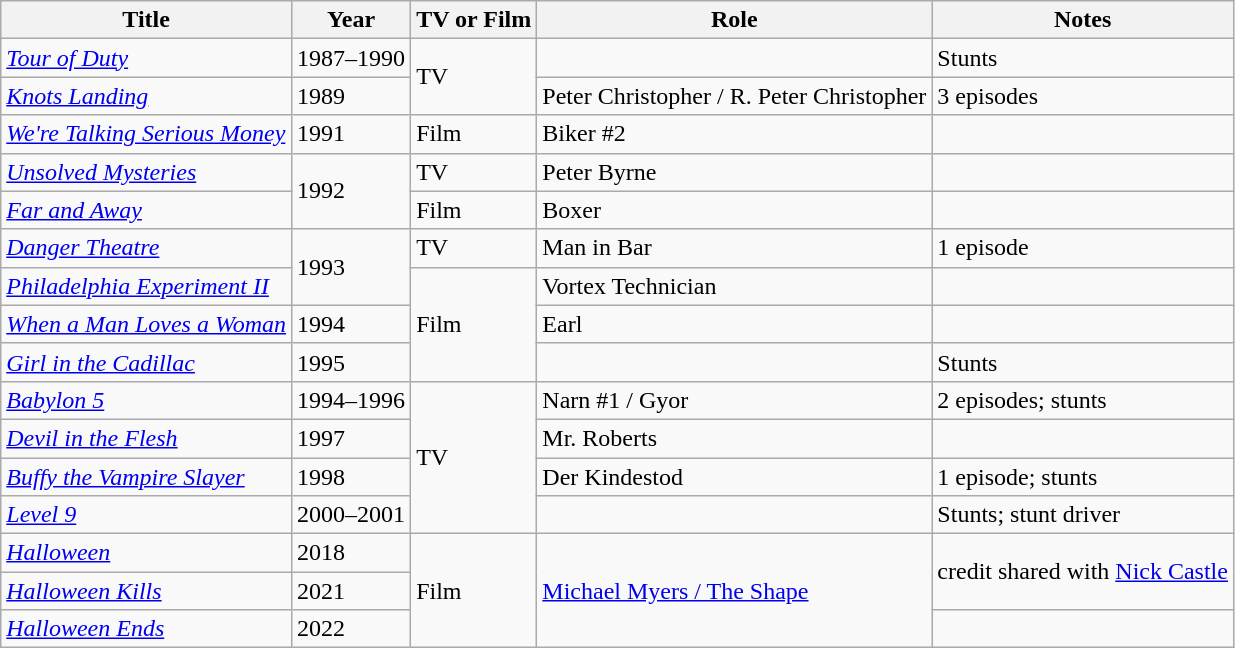<table class="wikitable sortable">
<tr>
<th>Title</th>
<th>Year</th>
<th>TV or Film</th>
<th>Role</th>
<th>Notes</th>
</tr>
<tr>
<td><em><a href='#'>Tour of Duty</a></em></td>
<td>1987–1990</td>
<td rowspan=2>TV</td>
<td></td>
<td>Stunts</td>
</tr>
<tr>
<td><em><a href='#'>Knots Landing</a></em></td>
<td>1989</td>
<td>Peter Christopher / R. Peter Christopher</td>
<td>3 episodes</td>
</tr>
<tr>
<td><em><a href='#'>We're Talking Serious Money</a></em></td>
<td>1991</td>
<td>Film</td>
<td>Biker #2</td>
<td></td>
</tr>
<tr>
<td><em><a href='#'>Unsolved Mysteries</a></em></td>
<td rowspan=2>1992</td>
<td>TV</td>
<td>Peter Byrne</td>
<td></td>
</tr>
<tr>
<td><em><a href='#'>Far and Away</a></em></td>
<td>Film</td>
<td>Boxer</td>
<td></td>
</tr>
<tr>
<td><em><a href='#'>Danger Theatre</a></em></td>
<td rowspan=2>1993</td>
<td>TV</td>
<td>Man in Bar</td>
<td>1 episode</td>
</tr>
<tr>
<td><em><a href='#'>Philadelphia Experiment II</a></em></td>
<td rowspan=3>Film</td>
<td>Vortex Technician</td>
<td></td>
</tr>
<tr>
<td><em><a href='#'>When a Man Loves a Woman</a></em></td>
<td>1994</td>
<td>Earl</td>
<td></td>
</tr>
<tr>
<td><em><a href='#'>Girl in the Cadillac</a></em></td>
<td>1995</td>
<td></td>
<td>Stunts</td>
</tr>
<tr>
<td><em><a href='#'>Babylon 5</a></em></td>
<td>1994–1996</td>
<td rowspan=4>TV</td>
<td>Narn #1 / Gyor</td>
<td>2 episodes; stunts</td>
</tr>
<tr>
<td><em><a href='#'>Devil in the Flesh</a></em></td>
<td>1997</td>
<td>Mr. Roberts</td>
<td></td>
</tr>
<tr>
<td><em><a href='#'>Buffy the Vampire Slayer</a></em></td>
<td>1998</td>
<td>Der Kindestod</td>
<td>1 episode; stunts</td>
</tr>
<tr>
<td><em><a href='#'>Level 9</a></em></td>
<td>2000–2001</td>
<td></td>
<td>Stunts; stunt driver</td>
</tr>
<tr>
<td><em><a href='#'>Halloween</a></em></td>
<td>2018</td>
<td rowspan=3>Film</td>
<td rowspan=3><a href='#'>Michael Myers / The Shape</a></td>
<td rowspan=2>credit shared with <a href='#'>Nick Castle</a></td>
</tr>
<tr>
<td><em><a href='#'>Halloween Kills</a></em></td>
<td>2021</td>
</tr>
<tr>
<td><em><a href='#'>Halloween Ends</a></em></td>
<td>2022</td>
<td></td>
</tr>
</table>
